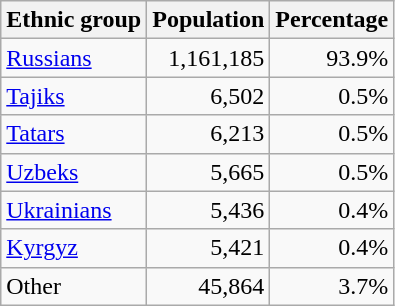<table class="wikitable">
<tr>
<th>Ethnic group</th>
<th>Population</th>
<th>Percentage</th>
</tr>
<tr>
<td><a href='#'>Russians</a></td>
<td align="right">1,161,185</td>
<td align="right">93.9%</td>
</tr>
<tr>
<td><a href='#'>Tajiks</a></td>
<td align="right">6,502</td>
<td align="right">0.5%</td>
</tr>
<tr>
<td><a href='#'>Tatars</a></td>
<td align="right">6,213</td>
<td align="right">0.5%</td>
</tr>
<tr>
<td><a href='#'>Uzbeks</a></td>
<td align="right">5,665</td>
<td align="right">0.5%</td>
</tr>
<tr>
<td><a href='#'>Ukrainians</a></td>
<td align="right">5,436</td>
<td align="right">0.4%</td>
</tr>
<tr>
<td><a href='#'>Kyrgyz</a></td>
<td align="right">5,421</td>
<td align="right">0.4%</td>
</tr>
<tr>
<td>Other</td>
<td align="right">45,864</td>
<td align="right">3.7%</td>
</tr>
</table>
